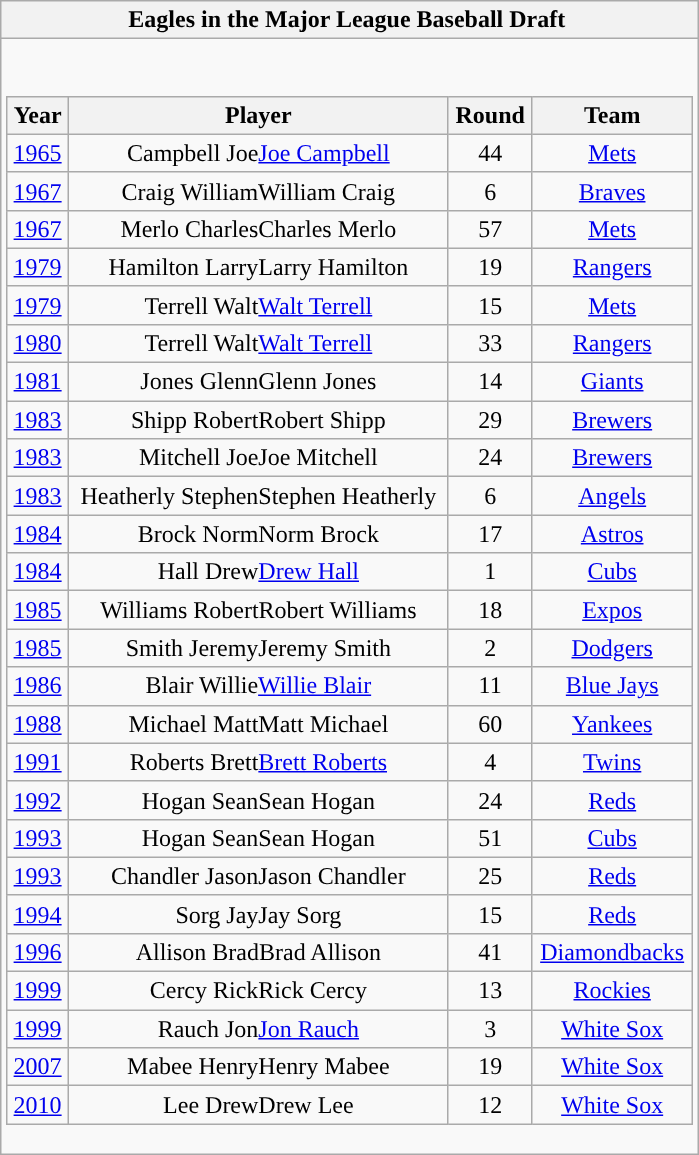<table class="wikitable collapsible collapsed">
<tr>
<th>Eagles in the Major League Baseball Draft </th>
</tr>
<tr>
<td><br><table class="wikitable sortable" | width="100%">
<tr>
<th width="*">Year</th>
<th width="*">Player</th>
<th width="*">Round</th>
<th width="*">Team</th>
</tr>
<tr valign="center">
<td align="center"><a href='#'>1965</a></td>
<td align="center"><span>Campbell Joe</span><a href='#'>Joe Campbell</a></td>
<td align="center">44</td>
<td align="center"><a href='#'>Mets</a></td>
</tr>
<tr valign="center">
<td align="center"><a href='#'>1967</a></td>
<td align="center"><span>Craig William</span>William Craig</td>
<td align="center">6</td>
<td align="center"><a href='#'>Braves</a></td>
</tr>
<tr valign="center">
<td align="center"><a href='#'>1967</a></td>
<td align="center"><span>Merlo Charles</span>Charles Merlo</td>
<td align="center">57</td>
<td align="center"><a href='#'>Mets</a></td>
</tr>
<tr valign="center">
<td align="center"><a href='#'>1979</a></td>
<td align="center"><span>Hamilton Larry</span>Larry Hamilton</td>
<td align="center">19</td>
<td align="center"><a href='#'>Rangers</a></td>
</tr>
<tr valign="center">
<td align="center"><a href='#'>1979</a></td>
<td align="center"><span>Terrell Walt</span><a href='#'>Walt Terrell</a></td>
<td align="center">15</td>
<td align="center"><a href='#'>Mets</a></td>
</tr>
<tr valign="center">
<td align="center"><a href='#'>1980</a></td>
<td align="center"><span>Terrell Walt</span><a href='#'>Walt Terrell</a></td>
<td align="center">33</td>
<td align="center"><a href='#'>Rangers</a></td>
</tr>
<tr valign="center">
<td align="center"><a href='#'>1981</a></td>
<td align="center"><span>Jones Glenn</span>Glenn Jones</td>
<td align="center">14</td>
<td align="center"><a href='#'>Giants</a></td>
</tr>
<tr valign="center">
<td align="center"><a href='#'>1983</a></td>
<td align="center"><span>Shipp Robert</span>Robert Shipp</td>
<td align="center">29</td>
<td align="center"><a href='#'>Brewers</a></td>
</tr>
<tr valign="center">
<td align="center"><a href='#'>1983</a></td>
<td align="center"><span>Mitchell Joe</span>Joe Mitchell</td>
<td align="center">24</td>
<td align="center"><a href='#'>Brewers</a></td>
</tr>
<tr valign="center">
<td align="center"><a href='#'>1983</a></td>
<td align="center"><span>Heatherly Stephen</span>Stephen Heatherly</td>
<td align="center">6</td>
<td align="center"><a href='#'>Angels</a></td>
</tr>
<tr valign="center">
<td align="center"><a href='#'>1984</a></td>
<td align="center"><span>Brock Norm</span>Norm Brock</td>
<td align="center">17</td>
<td align="center"><a href='#'>Astros</a></td>
</tr>
<tr valign="center">
<td align="center"><a href='#'>1984</a></td>
<td align="center"><span>Hall Drew</span><a href='#'>Drew Hall</a></td>
<td align="center">1</td>
<td align="center"><a href='#'>Cubs</a></td>
</tr>
<tr valign="center">
<td align="center"><a href='#'>1985</a></td>
<td align="center"><span>Williams Robert</span>Robert Williams</td>
<td align="center">18</td>
<td align="center"><a href='#'>Expos</a></td>
</tr>
<tr valign="center">
<td align="center"><a href='#'>1985</a></td>
<td align="center"><span>Smith Jeremy</span>Jeremy Smith</td>
<td align="center">2</td>
<td align="center"><a href='#'>Dodgers</a></td>
</tr>
<tr valign="center">
<td align="center"><a href='#'>1986</a></td>
<td align="center"><span>Blair Willie</span><a href='#'>Willie Blair</a></td>
<td align="center">11</td>
<td align="center"><a href='#'>Blue Jays</a></td>
</tr>
<tr valign="center">
<td align="center"><a href='#'>1988</a></td>
<td align="center"><span>Michael Matt</span>Matt Michael</td>
<td align="center">60</td>
<td align="center"><a href='#'>Yankees</a></td>
</tr>
<tr valign="center">
<td align="center"><a href='#'>1991</a></td>
<td align="center"><span>Roberts Brett</span><a href='#'>Brett Roberts</a></td>
<td align="center">4</td>
<td align="center"><a href='#'>Twins</a></td>
</tr>
<tr valign="center">
<td align="center"><a href='#'>1992</a></td>
<td align="center"><span>Hogan Sean</span>Sean Hogan</td>
<td align="center">24</td>
<td align="center"><a href='#'>Reds</a></td>
</tr>
<tr valign="center">
<td align="center"><a href='#'>1993</a></td>
<td align="center"><span>Hogan Sean</span>Sean Hogan</td>
<td align="center">51</td>
<td align="center"><a href='#'>Cubs</a></td>
</tr>
<tr valign="center">
<td align="center"><a href='#'>1993</a></td>
<td align="center"><span>Chandler Jason</span>Jason Chandler</td>
<td align="center">25</td>
<td align="center"><a href='#'>Reds</a></td>
</tr>
<tr valign="center">
<td align="center"><a href='#'>1994</a></td>
<td align="center"><span>Sorg Jay</span>Jay Sorg</td>
<td align="center">15</td>
<td align="center"><a href='#'>Reds</a></td>
</tr>
<tr valign="center">
<td align="center"><a href='#'>1996</a></td>
<td align="center"><span>Allison Brad</span>Brad Allison</td>
<td align="center">41</td>
<td align="center"><a href='#'>Diamondbacks</a></td>
</tr>
<tr valign="center">
<td align="center"><a href='#'>1999</a></td>
<td align="center"><span>Cercy Rick</span>Rick Cercy</td>
<td align="center">13</td>
<td align="center"><a href='#'>Rockies</a></td>
</tr>
<tr valign="center">
<td align="center"><a href='#'>1999</a></td>
<td align="center"><span>Rauch Jon</span><a href='#'>Jon Rauch</a></td>
<td align="center">3</td>
<td align="center"><a href='#'>White Sox</a></td>
</tr>
<tr valign="center">
<td align="center"><a href='#'>2007</a></td>
<td align="center"><span>Mabee Henry</span>Henry Mabee</td>
<td align="center">19</td>
<td align="center"><a href='#'>White Sox</a></td>
</tr>
<tr valign="center">
<td align="center"><a href='#'>2010</a></td>
<td align="center"><span>Lee Drew</span>Drew Lee</td>
<td align="center">12</td>
<td align="center"><a href='#'>White Sox</a></td>
</tr>
</table>
</td>
</tr>
</table>
